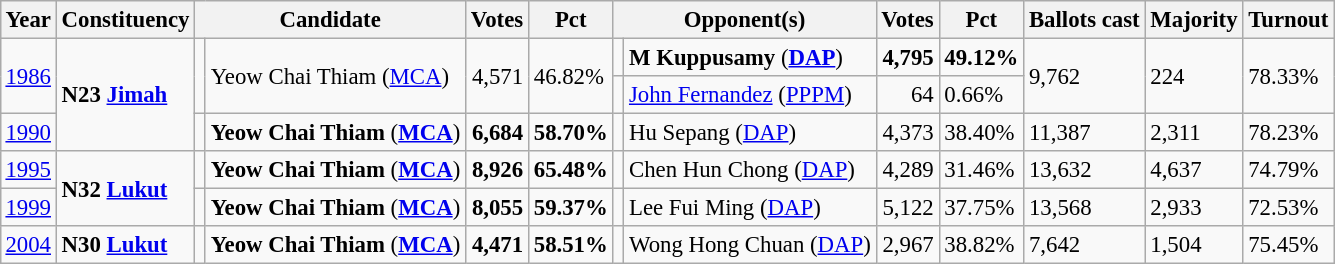<table class="wikitable" style="margin:0.5em ; font-size:95%">
<tr>
<th>Year</th>
<th>Constituency</th>
<th colspan=2>Candidate</th>
<th>Votes</th>
<th>Pct</th>
<th colspan=2>Opponent(s)</th>
<th>Votes</th>
<th>Pct</th>
<th>Ballots cast</th>
<th>Majority</th>
<th>Turnout</th>
</tr>
<tr>
<td rowspan=2><a href='#'>1986</a></td>
<td rowspan=3><strong>N23 <a href='#'>Jimah</a></strong></td>
<td rowspan=2 ></td>
<td rowspan=2>Yeow Chai Thiam (<a href='#'>MCA</a>)</td>
<td rowspan=2 align="right">4,571</td>
<td rowspan=2>46.82%</td>
<td></td>
<td><strong>M Kuppusamy</strong> (<a href='#'><strong>DAP</strong></a>)</td>
<td align=right><strong>4,795</strong></td>
<td><strong>49.12%</strong></td>
<td rowspan=2>9,762</td>
<td rowspan=2>224</td>
<td rowspan=2>78.33%</td>
</tr>
<tr>
<td></td>
<td><a href='#'>John Fernandez</a> (<a href='#'>PPPM</a>)</td>
<td align="right">64</td>
<td>0.66%</td>
</tr>
<tr>
<td><a href='#'>1990</a></td>
<td></td>
<td><strong>Yeow Chai Thiam</strong> (<a href='#'><strong>MCA</strong></a>)</td>
<td align="right"><strong>6,684</strong></td>
<td><strong>58.70%</strong></td>
<td></td>
<td>Hu Sepang (<a href='#'>DAP</a>)</td>
<td align="right">4,373</td>
<td>38.40%</td>
<td>11,387</td>
<td>2,311</td>
<td>78.23%</td>
</tr>
<tr>
<td><a href='#'>1995</a></td>
<td rowspan=2><strong>N32 <a href='#'>Lukut</a></strong></td>
<td></td>
<td><strong>Yeow Chai Thiam</strong> (<a href='#'><strong>MCA</strong></a>)</td>
<td align="right"><strong>8,926</strong></td>
<td><strong>65.48%</strong></td>
<td></td>
<td>Chen Hun Chong (<a href='#'>DAP</a>)</td>
<td align="right">4,289</td>
<td>31.46%</td>
<td>13,632</td>
<td>4,637</td>
<td>74.79%</td>
</tr>
<tr>
<td><a href='#'>1999</a></td>
<td></td>
<td><strong>Yeow Chai Thiam</strong> (<a href='#'><strong>MCA</strong></a>)</td>
<td align="right"><strong>8,055</strong></td>
<td><strong>59.37%</strong></td>
<td></td>
<td>Lee Fui Ming (<a href='#'>DAP</a>)</td>
<td align="right">5,122</td>
<td>37.75%</td>
<td>13,568</td>
<td>2,933</td>
<td>72.53%</td>
</tr>
<tr>
<td><a href='#'>2004</a></td>
<td><strong>N30 <a href='#'>Lukut</a></strong></td>
<td></td>
<td><strong>Yeow Chai Thiam</strong> (<a href='#'><strong>MCA</strong></a>)</td>
<td align="right"><strong>4,471</strong></td>
<td><strong>58.51%</strong></td>
<td></td>
<td>Wong Hong Chuan (<a href='#'>DAP</a>)</td>
<td align="right">2,967</td>
<td>38.82%</td>
<td>7,642</td>
<td>1,504</td>
<td>75.45%</td>
</tr>
</table>
